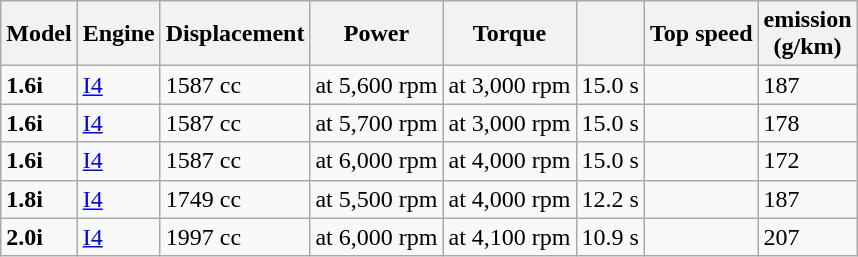<table class="wikitable">
<tr>
<th>Model</th>
<th>Engine</th>
<th>Displacement</th>
<th>Power</th>
<th>Torque</th>
<th></th>
<th>Top speed</th>
<th> emission<br>(g/km)</th>
</tr>
<tr>
<td><strong>1.6i</strong></td>
<td><a href='#'>I4</a></td>
<td>1587 cc</td>
<td> at 5,600 rpm</td>
<td> at 3,000 rpm</td>
<td>15.0 s</td>
<td></td>
<td>187</td>
</tr>
<tr>
<td><strong>1.6i</strong></td>
<td><a href='#'>I4</a></td>
<td>1587 cc</td>
<td> at 5,700 rpm</td>
<td> at 3,000 rpm</td>
<td>15.0 s</td>
<td></td>
<td>178</td>
</tr>
<tr>
<td><strong>1.6i</strong></td>
<td><a href='#'>I4</a></td>
<td>1587 cc</td>
<td> at 6,000 rpm</td>
<td> at 4,000 rpm</td>
<td>15.0 s</td>
<td></td>
<td>172</td>
</tr>
<tr>
<td><strong>1.8i</strong></td>
<td><a href='#'>I4</a></td>
<td>1749 cc</td>
<td> at 5,500 rpm</td>
<td> at 4,000 rpm</td>
<td>12.2 s</td>
<td></td>
<td>187</td>
</tr>
<tr>
<td><strong>2.0i</strong></td>
<td><a href='#'>I4</a></td>
<td>1997 cc</td>
<td> at 6,000 rpm</td>
<td> at 4,100 rpm</td>
<td>10.9 s</td>
<td></td>
<td>207</td>
</tr>
</table>
